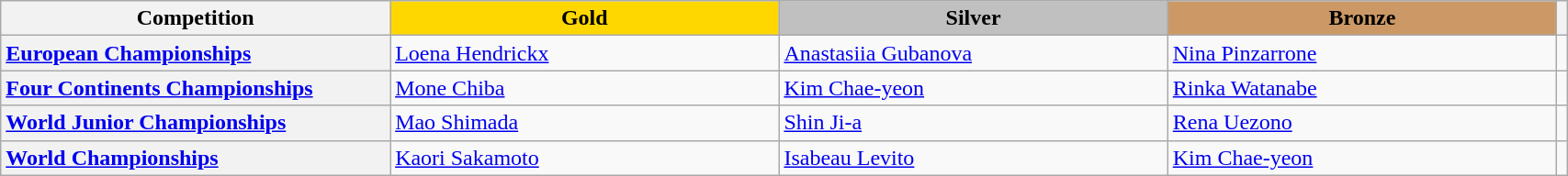<table class="wikitable unsortable" style="text-align:left; width:90%">
<tr>
<th scope="col" style="text-align:center; width:25%">Competition</th>
<td scope="col" style="text-align:center; width:25%; background:gold"><strong>Gold</strong></td>
<td scope="col" style="text-align:center; width:25%; background:silver"><strong>Silver</strong></td>
<td scope="col" style="text-align:center; width:25%; background:#c96"><strong>Bronze</strong></td>
<th scope="col" style="text-align:center"></th>
</tr>
<tr>
<th scope="row" style="text-align:left"> <a href='#'>European Championships</a></th>
<td> <a href='#'>Loena Hendrickx</a></td>
<td> <a href='#'>Anastasiia Gubanova</a></td>
<td> <a href='#'>Nina Pinzarrone</a></td>
<td></td>
</tr>
<tr>
<th scope="row" style="text-align:left"> <a href='#'>Four Continents Championships</a></th>
<td> <a href='#'>Mone Chiba</a></td>
<td> <a href='#'>Kim Chae-yeon</a></td>
<td> <a href='#'>Rinka Watanabe</a></td>
<td></td>
</tr>
<tr>
<th scope="row" style="text-align:left"> <a href='#'>World Junior Championships</a></th>
<td> <a href='#'>Mao Shimada</a></td>
<td> <a href='#'>Shin Ji-a</a></td>
<td> <a href='#'>Rena Uezono</a></td>
<td></td>
</tr>
<tr>
<th scope="row" style="text-align:left"> <a href='#'>World Championships</a></th>
<td> <a href='#'>Kaori Sakamoto</a></td>
<td> <a href='#'>Isabeau Levito</a></td>
<td> <a href='#'>Kim Chae-yeon</a></td>
<td></td>
</tr>
</table>
